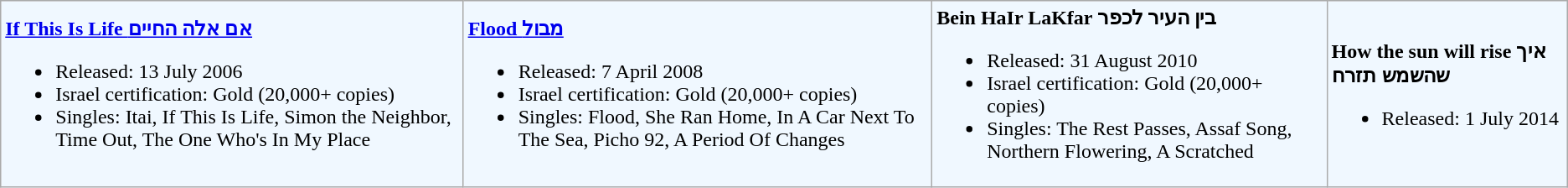<table class="wikitable">
<tr bgcolor="#F0F8FF">
<td align="left"><strong><a href='#'>If This Is Life אם אלה החיים</a></strong><br><ul><li>Released: 13 July 2006</li><li>Israel certification: Gold (20,000+ copies)</li><li>Singles: Itai, If This Is Life, Simon the Neighbor, Time Out, The One Who's In My Place</li></ul></td>
<td align="top"><strong><a href='#'>Flood מבול</a></strong><br><ul><li>Released: 7 April 2008</li><li>Israel certification: Gold (20,000+ copies)</li><li>Singles: Flood, She Ran Home, In A Car Next To The Sea, Picho 92, A Period Of Changes</li></ul></td>
<td align="left"><strong>Bein HaIr LaKfar בין העיר לכפר</strong><br><ul><li>Released: 31 August 2010</li><li>Israel certification: Gold (20,000+ copies)</li><li>Singles: The Rest Passes, Assaf Song, Northern Flowering, A Scratched</li></ul></td>
<td align="left"><strong>How the sun will rise איך שהשמש תזרח</strong><br><ul><li>Released: 1 July 2014</li></ul></td>
</tr>
</table>
